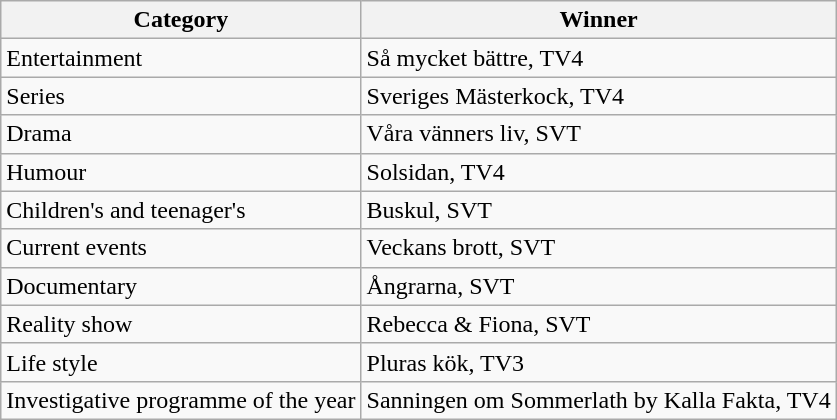<table class="wikitable">
<tr>
<th>Category</th>
<th>Winner</th>
</tr>
<tr>
<td>Entertainment</td>
<td>Så mycket bättre, TV4</td>
</tr>
<tr>
<td>Series</td>
<td>Sveriges Mästerkock, TV4</td>
</tr>
<tr>
<td>Drama</td>
<td>Våra vänners liv, SVT</td>
</tr>
<tr>
<td>Humour</td>
<td>Solsidan, TV4</td>
</tr>
<tr>
<td>Children's and teenager's</td>
<td>Buskul, SVT</td>
</tr>
<tr>
<td>Current events</td>
<td>Veckans brott, SVT</td>
</tr>
<tr>
<td>Documentary</td>
<td>Ångrarna, SVT</td>
</tr>
<tr>
<td>Reality show</td>
<td>Rebecca & Fiona, SVT</td>
</tr>
<tr>
<td>Life style</td>
<td>Pluras kök, TV3</td>
</tr>
<tr>
<td>Investigative programme of the year</td>
<td>Sanningen om Sommerlath by Kalla Fakta, TV4</td>
</tr>
</table>
